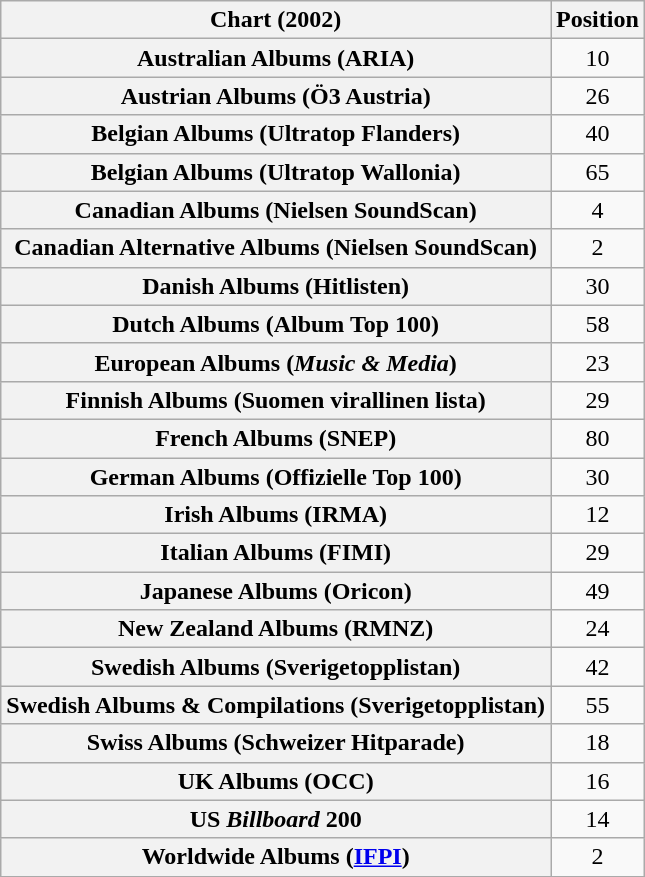<table class="wikitable sortable plainrowheaders" style="text-align:center">
<tr>
<th scope="col">Chart (2002)</th>
<th scope="col">Position</th>
</tr>
<tr>
<th scope="row">Australian Albums (ARIA)</th>
<td>10</td>
</tr>
<tr>
<th scope="row">Austrian Albums (Ö3 Austria)</th>
<td>26</td>
</tr>
<tr>
<th scope="row">Belgian Albums (Ultratop Flanders)</th>
<td>40</td>
</tr>
<tr>
<th scope="row">Belgian Albums (Ultratop Wallonia)</th>
<td>65</td>
</tr>
<tr>
<th scope="row">Canadian Albums (Nielsen SoundScan)</th>
<td>4</td>
</tr>
<tr>
<th scope="row">Canadian Alternative Albums (Nielsen SoundScan)</th>
<td>2</td>
</tr>
<tr>
<th scope="row">Danish Albums (Hitlisten)</th>
<td>30</td>
</tr>
<tr>
<th scope="row">Dutch Albums (Album Top 100)</th>
<td>58</td>
</tr>
<tr>
<th scope="row">European Albums (<em>Music & Media</em>)</th>
<td>23</td>
</tr>
<tr>
<th scope="row">Finnish Albums (Suomen virallinen lista)</th>
<td>29</td>
</tr>
<tr>
<th scope="row">French Albums (SNEP)</th>
<td>80</td>
</tr>
<tr>
<th scope="row">German Albums (Offizielle Top 100)</th>
<td>30</td>
</tr>
<tr>
<th scope="row">Irish Albums (IRMA)</th>
<td>12</td>
</tr>
<tr>
<th scope="row">Italian Albums (FIMI)</th>
<td>29</td>
</tr>
<tr>
<th scope="row">Japanese Albums (Oricon)</th>
<td>49</td>
</tr>
<tr>
<th scope="row">New Zealand Albums (RMNZ)</th>
<td>24</td>
</tr>
<tr>
<th scope="row">Swedish Albums (Sverigetopplistan)</th>
<td>42</td>
</tr>
<tr>
<th scope="row">Swedish Albums & Compilations (Sverigetopplistan)</th>
<td>55</td>
</tr>
<tr>
<th scope="row">Swiss Albums (Schweizer Hitparade)</th>
<td>18</td>
</tr>
<tr>
<th scope="row">UK Albums (OCC)</th>
<td>16</td>
</tr>
<tr>
<th scope="row">US <em>Billboard</em> 200</th>
<td>14</td>
</tr>
<tr>
<th scope="row">Worldwide Albums (<a href='#'>IFPI</a>)</th>
<td>2</td>
</tr>
</table>
